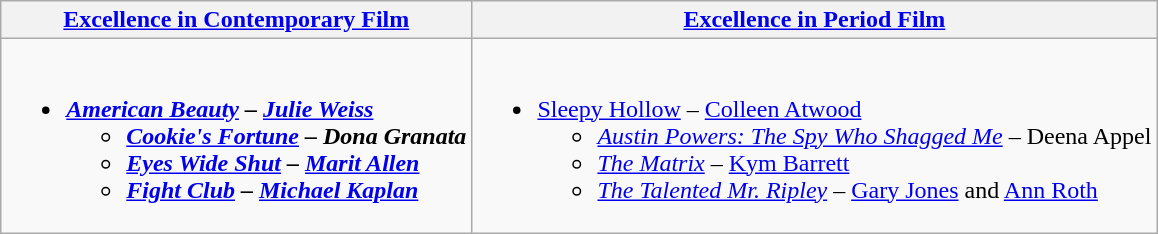<table class="wikitable">
<tr>
<th><a href='#'>Excellence in Contemporary Film</a></th>
<th><a href='#'>Excellence in Period Film</a></th>
</tr>
<tr>
<td valign="top"><br><ul><li><strong><em><a href='#'>American Beauty</a><em> – <a href='#'>Julie Weiss</a><strong><ul><li></em><a href='#'>Cookie's Fortune</a><em> – Dona Granata</li><li></em><a href='#'>Eyes Wide Shut</a><em> – <a href='#'>Marit Allen</a></li><li></em><a href='#'>Fight Club</a><em> – <a href='#'>Michael Kaplan</a></li></ul></li></ul></td>
<td valign="top"><br><ul><li></em></strong><a href='#'>Sleepy Hollow</a></em> – <a href='#'>Colleen Atwood</a></strong><ul><li><em><a href='#'>Austin Powers: The Spy Who Shagged Me</a></em> – Deena Appel</li><li><em><a href='#'>The Matrix</a></em> – <a href='#'>Kym Barrett</a></li><li><em><a href='#'>The Talented Mr. Ripley</a></em> – <a href='#'>Gary Jones</a> and <a href='#'>Ann Roth</a></li></ul></li></ul></td>
</tr>
</table>
